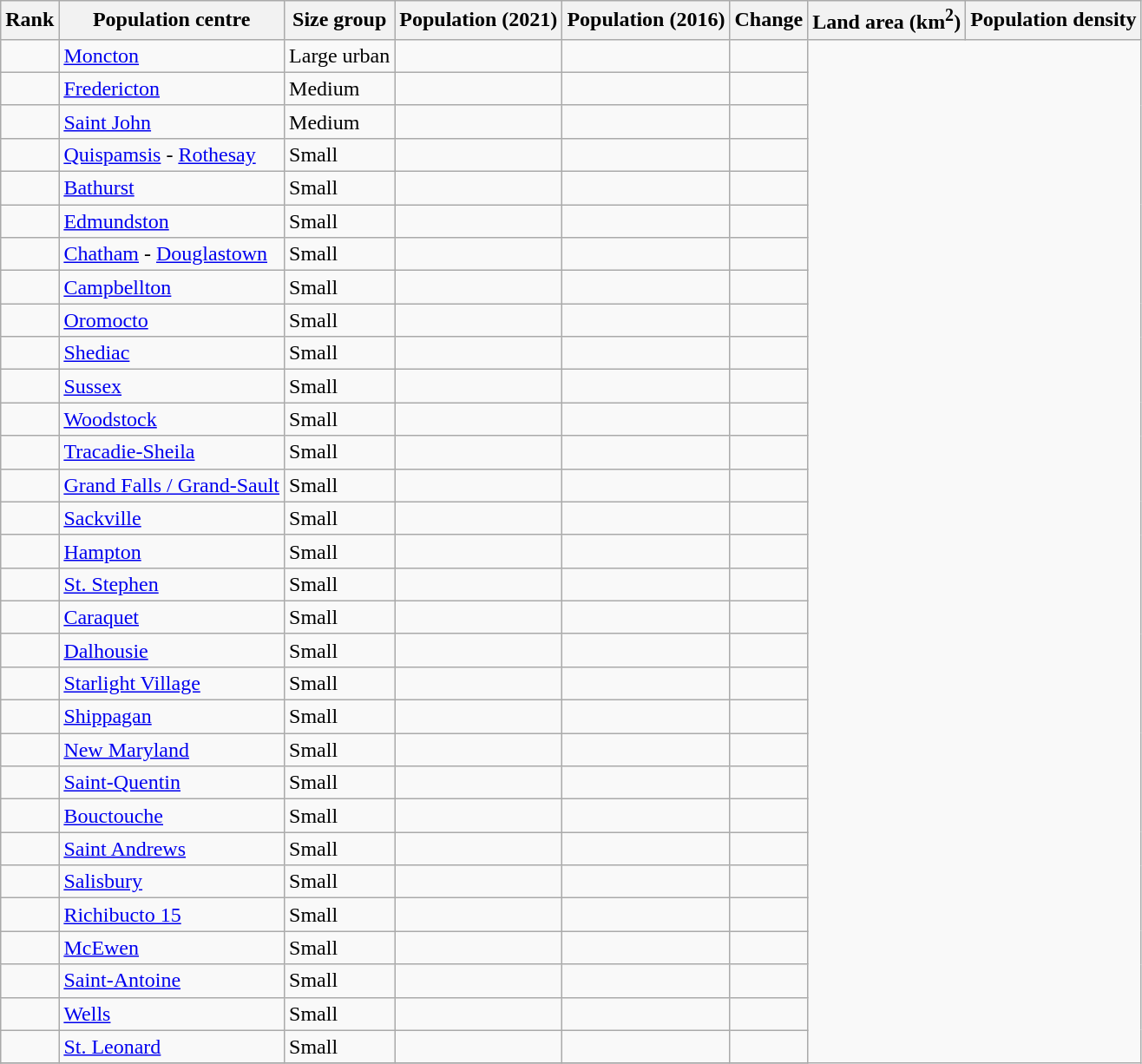<table class="wikitable sortable">
<tr>
<th>Rank</th>
<th>Population centre</th>
<th>Size group</th>
<th>Population (2021)</th>
<th>Population (2016)</th>
<th>Change</th>
<th>Land area (km<sup>2</sup>)</th>
<th>Population density</th>
</tr>
<tr>
<td scope=row align=center></td>
<td><a href='#'>Moncton</a></td>
<td>Large urban</td>
<td></td>
<td align=center></td>
<td align=center></td>
</tr>
<tr>
<td scope=row align=center></td>
<td><a href='#'>Fredericton</a></td>
<td>Medium</td>
<td></td>
<td align=center></td>
<td align=center></td>
</tr>
<tr>
<td scope=row align=center></td>
<td><a href='#'>Saint John</a></td>
<td>Medium</td>
<td></td>
<td align=center></td>
<td align=center></td>
</tr>
<tr>
<td scope=row align=center></td>
<td><a href='#'>Quispamsis</a> - <a href='#'>Rothesay</a></td>
<td>Small</td>
<td></td>
<td align=center></td>
<td align=center></td>
</tr>
<tr>
<td scope=row align=center></td>
<td><a href='#'>Bathurst</a></td>
<td>Small</td>
<td></td>
<td align=center></td>
<td align=center></td>
</tr>
<tr>
<td scope=row align=center></td>
<td><a href='#'>Edmundston</a></td>
<td>Small</td>
<td></td>
<td align=center></td>
<td align=center></td>
</tr>
<tr>
<td scope=row align=center></td>
<td><a href='#'>Chatham</a> - <a href='#'>Douglastown</a></td>
<td>Small</td>
<td></td>
<td align=center></td>
<td align=center></td>
</tr>
<tr>
<td scope=row align=center></td>
<td><a href='#'>Campbellton</a></td>
<td>Small</td>
<td></td>
<td align=center></td>
<td align=center></td>
</tr>
<tr>
<td scope=row align=center></td>
<td><a href='#'>Oromocto</a></td>
<td>Small</td>
<td></td>
<td align=center></td>
<td align=center></td>
</tr>
<tr>
<td scope=row align=center></td>
<td><a href='#'>Shediac</a></td>
<td>Small</td>
<td></td>
<td align=center></td>
<td align=center></td>
</tr>
<tr>
<td scope=row align=center></td>
<td><a href='#'>Sussex</a></td>
<td>Small</td>
<td></td>
<td align=center></td>
<td align=center></td>
</tr>
<tr>
<td scope=row align=center></td>
<td><a href='#'>Woodstock</a></td>
<td>Small</td>
<td></td>
<td align=center></td>
<td align=center></td>
</tr>
<tr>
<td scope=row align=center></td>
<td><a href='#'>Tracadie-Sheila</a></td>
<td>Small</td>
<td></td>
<td align=center></td>
<td align=center></td>
</tr>
<tr>
<td scope=row align=center></td>
<td><a href='#'>Grand Falls / Grand-Sault</a></td>
<td>Small</td>
<td></td>
<td align=center></td>
<td align=center></td>
</tr>
<tr>
<td scope=row align=center></td>
<td><a href='#'>Sackville</a></td>
<td>Small</td>
<td></td>
<td align=center></td>
<td align=center></td>
</tr>
<tr>
<td scope=row align=center></td>
<td><a href='#'>Hampton</a></td>
<td>Small</td>
<td></td>
<td align=center></td>
<td align=center></td>
</tr>
<tr>
<td scope=row align=center></td>
<td><a href='#'>St. Stephen</a></td>
<td>Small</td>
<td></td>
<td align=center></td>
<td align=center></td>
</tr>
<tr>
<td scope=row align=center></td>
<td><a href='#'>Caraquet</a></td>
<td>Small</td>
<td></td>
<td align=center></td>
<td align=center></td>
</tr>
<tr>
<td scope=row align=center></td>
<td><a href='#'>Dalhousie</a></td>
<td>Small</td>
<td></td>
<td align=center></td>
<td align=center></td>
</tr>
<tr>
<td scope=row align=center></td>
<td><a href='#'>Starlight Village</a></td>
<td>Small</td>
<td></td>
<td align=center></td>
<td align=center></td>
</tr>
<tr>
<td scope=row align=center></td>
<td><a href='#'>Shippagan</a></td>
<td>Small</td>
<td></td>
<td align=center></td>
<td align=center></td>
</tr>
<tr>
<td scope=row align=center></td>
<td><a href='#'>New Maryland</a></td>
<td>Small</td>
<td></td>
<td align=center></td>
<td align=center></td>
</tr>
<tr>
<td scope=row align=center></td>
<td><a href='#'>Saint-Quentin</a></td>
<td>Small</td>
<td></td>
<td align=center></td>
<td align=center></td>
</tr>
<tr>
<td scope=row align=center></td>
<td><a href='#'>Bouctouche</a></td>
<td>Small</td>
<td></td>
<td align=center></td>
<td align=center></td>
</tr>
<tr>
<td scope=row align=center></td>
<td><a href='#'>Saint Andrews</a></td>
<td>Small</td>
<td></td>
<td align=center></td>
<td align=center></td>
</tr>
<tr>
<td scope=row align=center></td>
<td><a href='#'>Salisbury</a></td>
<td>Small</td>
<td></td>
<td align=center></td>
<td align=center></td>
</tr>
<tr>
<td scope=row align=center></td>
<td><a href='#'>Richibucto 15</a></td>
<td>Small</td>
<td></td>
<td align=center></td>
<td align=center></td>
</tr>
<tr>
<td scope=row align=center></td>
<td><a href='#'>McEwen</a></td>
<td>Small</td>
<td></td>
<td align=center></td>
<td align=center></td>
</tr>
<tr>
<td scope=row align=center></td>
<td><a href='#'>Saint-Antoine</a></td>
<td>Small</td>
<td></td>
<td align=center></td>
<td align=center></td>
</tr>
<tr>
<td scope=row align=center></td>
<td><a href='#'>Wells</a></td>
<td>Small</td>
<td></td>
<td align=center></td>
<td align=center></td>
</tr>
<tr>
<td scope=row align=center></td>
<td><a href='#'>St. Leonard</a></td>
<td>Small</td>
<td></td>
<td align=center></td>
<td align=center></td>
</tr>
<tr>
</tr>
</table>
